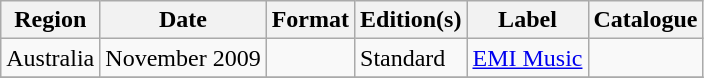<table class="wikitable plainrowheaders">
<tr>
<th scope="col">Region</th>
<th scope="col">Date</th>
<th scope="col">Format</th>
<th scope="col">Edition(s)</th>
<th scope="col">Label</th>
<th scope="col">Catalogue</th>
</tr>
<tr>
<td>Australia</td>
<td>November 2009</td>
<td></td>
<td>Standard</td>
<td><a href='#'>EMI Music</a></td>
<td></td>
</tr>
<tr>
</tr>
</table>
